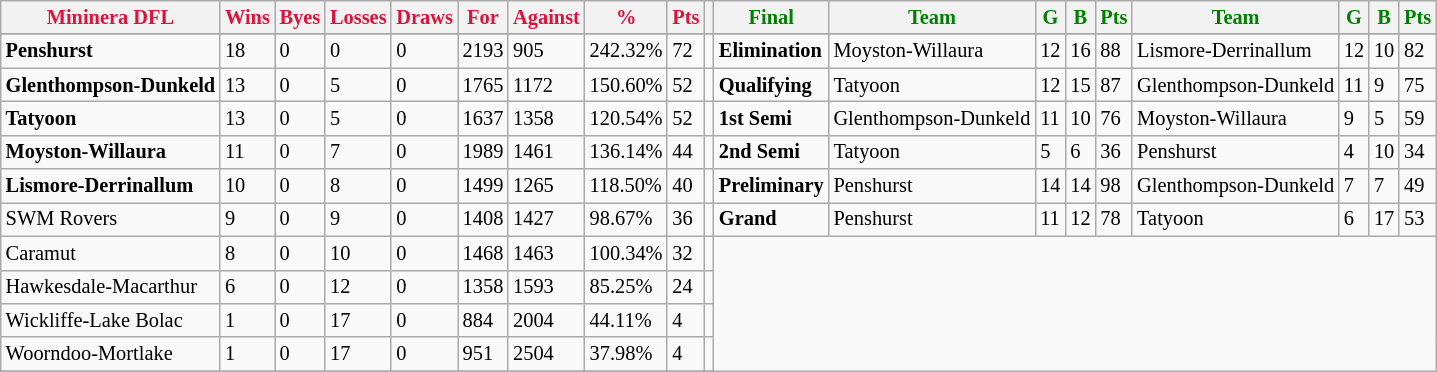<table style="font-size: 85%; text-align: left;" class="wikitable">
<tr>
<th style="color:crimson">Mininera DFL</th>
<th style="color:crimson">Wins</th>
<th style="color:crimson">Byes</th>
<th style="color:crimson">Losses</th>
<th style="color:crimson">Draws</th>
<th style="color:crimson">For</th>
<th style="color:crimson">Against</th>
<th style="color:crimson">%</th>
<th style="color:crimson">Pts</th>
<th></th>
<th style="color:green">Final</th>
<th style="color:green">Team</th>
<th style="color:green">G</th>
<th style="color:green">B</th>
<th style="color:green">Pts</th>
<th style="color:green">Team</th>
<th style="color:green">G</th>
<th style="color:green">B</th>
<th style="color:green">Pts</th>
</tr>
<tr>
</tr>
<tr>
</tr>
<tr>
<td><strong>	Penshurst	</strong></td>
<td>18</td>
<td>0</td>
<td>0</td>
<td>0</td>
<td>2193</td>
<td>905</td>
<td>242.32%</td>
<td>72</td>
<td></td>
<td><strong>Elimination</strong></td>
<td>Moyston-Willaura</td>
<td>12</td>
<td>16</td>
<td>88</td>
<td>Lismore-Derrinallum</td>
<td>12</td>
<td>10</td>
<td>82</td>
</tr>
<tr>
<td><strong>	Glenthompson-Dunkeld	</strong></td>
<td>13</td>
<td>0</td>
<td>5</td>
<td>0</td>
<td>1765</td>
<td>1172</td>
<td>150.60%</td>
<td>52</td>
<td></td>
<td><strong>Qualifying</strong></td>
<td>Tatyoon</td>
<td>12</td>
<td>15</td>
<td>87</td>
<td>Glenthompson-Dunkeld</td>
<td>11</td>
<td>9</td>
<td>75</td>
</tr>
<tr>
<td><strong>	Tatyoon	</strong></td>
<td>13</td>
<td>0</td>
<td>5</td>
<td>0</td>
<td>1637</td>
<td>1358</td>
<td>120.54%</td>
<td>52</td>
<td></td>
<td><strong>1st Semi</strong></td>
<td>Glenthompson-Dunkeld</td>
<td>11</td>
<td>10</td>
<td>76</td>
<td>Moyston-Willaura</td>
<td>9</td>
<td>5</td>
<td>59</td>
</tr>
<tr>
<td><strong>	Moyston-Willaura	</strong></td>
<td>11</td>
<td>0</td>
<td>7</td>
<td>0</td>
<td>1989</td>
<td>1461</td>
<td>136.14%</td>
<td>44</td>
<td></td>
<td><strong>2nd Semi</strong></td>
<td>Tatyoon</td>
<td>5</td>
<td>6</td>
<td>36</td>
<td>Penshurst</td>
<td>4</td>
<td>10</td>
<td>34</td>
</tr>
<tr ||>
<td><strong>	Lismore-Derrinallum	</strong></td>
<td>10</td>
<td>0</td>
<td>8</td>
<td>0</td>
<td>1499</td>
<td>1265</td>
<td>118.50%</td>
<td>40</td>
<td></td>
<td><strong>Preliminary</strong></td>
<td>Penshurst</td>
<td>14</td>
<td>14</td>
<td>98</td>
<td>Glenthompson-Dunkeld</td>
<td>7</td>
<td>7</td>
<td>49</td>
</tr>
<tr>
<td>SWM Rovers</td>
<td>9</td>
<td>0</td>
<td>9</td>
<td>0</td>
<td>1408</td>
<td>1427</td>
<td>98.67%</td>
<td>36</td>
<td></td>
<td><strong>Grand</strong></td>
<td>Penshurst</td>
<td>11</td>
<td>12</td>
<td>78</td>
<td>Tatyoon</td>
<td>6</td>
<td>17</td>
<td>53</td>
</tr>
<tr>
<td>Caramut</td>
<td>8</td>
<td>0</td>
<td>10</td>
<td>0</td>
<td>1468</td>
<td>1463</td>
<td>100.34%</td>
<td>32</td>
<td></td>
</tr>
<tr>
<td>Hawkesdale-Macarthur</td>
<td>6</td>
<td>0</td>
<td>12</td>
<td>0</td>
<td>1358</td>
<td>1593</td>
<td>85.25%</td>
<td>24</td>
<td></td>
</tr>
<tr>
<td>Wickliffe-Lake Bolac</td>
<td>1</td>
<td>0</td>
<td>17</td>
<td>0</td>
<td>884</td>
<td>2004</td>
<td>44.11%</td>
<td>4</td>
<td></td>
</tr>
<tr>
<td>Woorndoo-Mortlake</td>
<td>1</td>
<td>0</td>
<td>17</td>
<td>0</td>
<td>951</td>
<td>2504</td>
<td>37.98%</td>
<td>4</td>
<td></td>
</tr>
<tr>
</tr>
</table>
